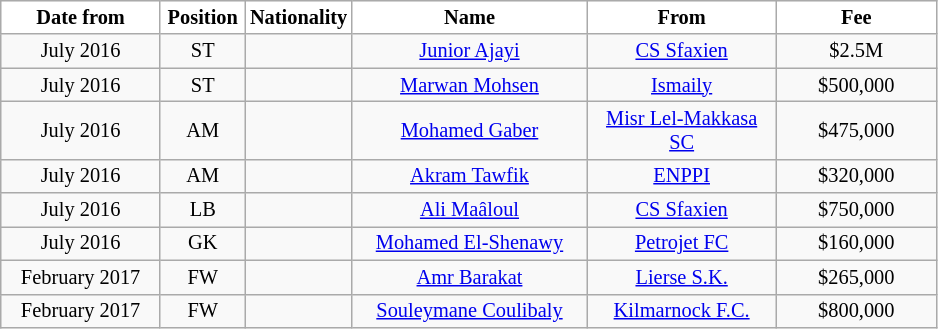<table class="wikitable"  style="text-align:center; font-size:85%; ">
<tr>
<th style="background:#FFFFFF; color:#000000; width:100px;">Date from</th>
<th style="background:#FFFFFF; color:#000000; width:50px;">Position</th>
<th style="background:#FFFFFF; color:#000000; width:50px;">Nationality</th>
<th style="background:#FFFFFF; color:#000000; width:150px;">Name</th>
<th style="background:#FFFFFF; color:#000000; width:120px;">From</th>
<th style="background:#FFFFFF; color:#000000; width:100px;">Fee</th>
</tr>
<tr>
<td>July 2016</td>
<td>ST</td>
<td></td>
<td><a href='#'>Junior Ajayi</a></td>
<td><a href='#'>CS Sfaxien</a></td>
<td>$2.5M</td>
</tr>
<tr>
<td>July 2016</td>
<td>ST</td>
<td></td>
<td><a href='#'>Marwan Mohsen</a></td>
<td><a href='#'>Ismaily</a></td>
<td>$500,000</td>
</tr>
<tr>
<td>July 2016</td>
<td>AM</td>
<td></td>
<td><a href='#'>Mohamed Gaber</a></td>
<td><a href='#'>Misr Lel-Makkasa SC</a></td>
<td>$475,000</td>
</tr>
<tr>
<td>July 2016</td>
<td>AM</td>
<td></td>
<td><a href='#'>Akram Tawfik</a></td>
<td><a href='#'>ENPPI</a></td>
<td>$320,000</td>
</tr>
<tr>
<td>July 2016</td>
<td>LB</td>
<td></td>
<td><a href='#'>Ali Maâloul</a></td>
<td><a href='#'>CS Sfaxien</a></td>
<td>$750,000</td>
</tr>
<tr>
<td>July 2016</td>
<td>GK</td>
<td></td>
<td><a href='#'>Mohamed El-Shenawy</a></td>
<td><a href='#'>Petrojet FC</a></td>
<td>$160,000</td>
</tr>
<tr>
<td>February 2017</td>
<td>FW</td>
<td></td>
<td><a href='#'>Amr Barakat</a></td>
<td><a href='#'>Lierse S.K.</a></td>
<td>$265,000</td>
</tr>
<tr>
<td>February 2017</td>
<td>FW</td>
<td></td>
<td><a href='#'>Souleymane Coulibaly</a></td>
<td><a href='#'>Kilmarnock F.C.</a></td>
<td>$800,000</td>
</tr>
</table>
